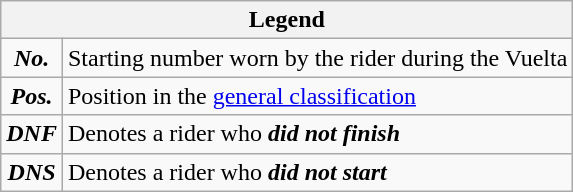<table class="wikitable">
<tr>
<th colspan=2>Legend</th>
</tr>
<tr>
<td align=center><strong><em>No.</em></strong></td>
<td>Starting number worn by the rider during the Vuelta</td>
</tr>
<tr>
<td align=center><strong><em>Pos.</em></strong></td>
<td>Position in the <a href='#'>general classification</a></td>
</tr>
<tr>
<td align=center><strong><em>DNF</em></strong></td>
<td>Denotes a rider who <strong><em>did not finish</em></strong></td>
</tr>
<tr>
<td align=center><strong><em>DNS</em></strong></td>
<td>Denotes a rider who <strong><em>did not start</em></strong></td>
</tr>
</table>
